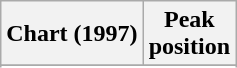<table class="wikitable sortable plainrowheaders" style="text-align:center">
<tr>
<th scope="col">Chart (1997)</th>
<th scope="col">Peak<br> position</th>
</tr>
<tr>
</tr>
<tr>
</tr>
</table>
